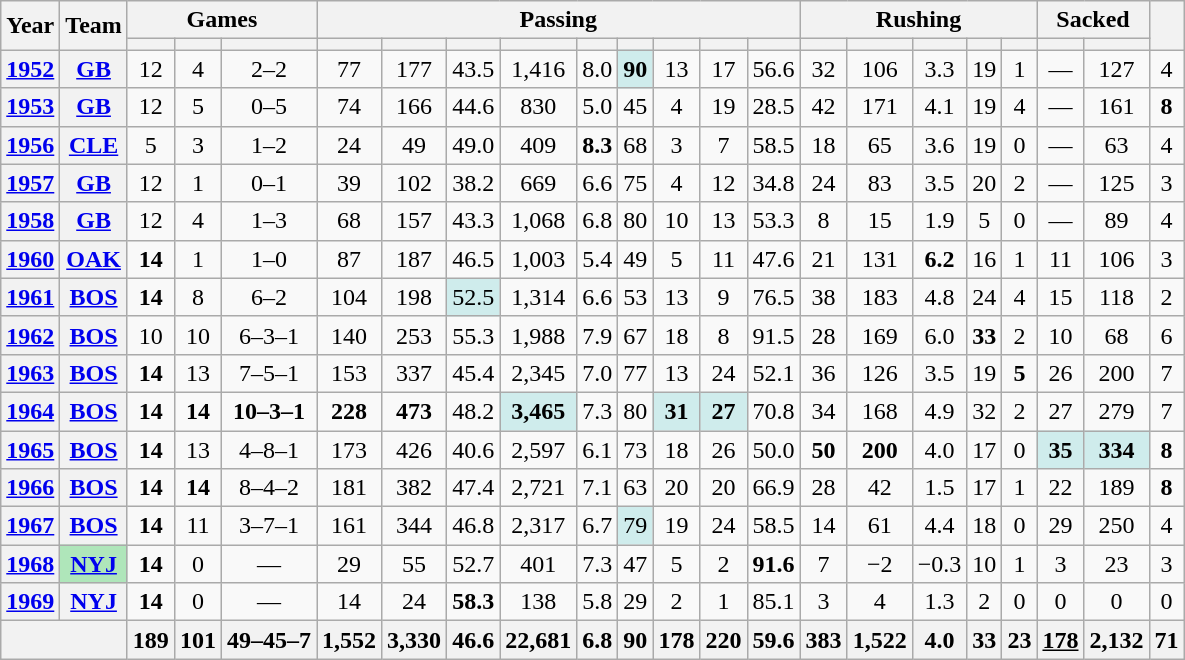<table class="wikitable" style="text-align:center;">
<tr>
<th rowspan="2">Year</th>
<th rowspan="2">Team</th>
<th colspan="3">Games</th>
<th colspan="9">Passing</th>
<th colspan="5">Rushing</th>
<th colspan="2">Sacked</th>
<th rowspan="2"></th>
</tr>
<tr>
<th></th>
<th></th>
<th></th>
<th></th>
<th></th>
<th></th>
<th></th>
<th></th>
<th></th>
<th></th>
<th></th>
<th></th>
<th></th>
<th></th>
<th></th>
<th></th>
<th></th>
<th></th>
<th></th>
</tr>
<tr>
<th><a href='#'>1952</a></th>
<th><a href='#'>GB</a></th>
<td>12</td>
<td>4</td>
<td>2–2</td>
<td>77</td>
<td>177</td>
<td>43.5</td>
<td>1,416</td>
<td>8.0</td>
<td style="background:#cfecec;"><strong>90</strong></td>
<td>13</td>
<td>17</td>
<td>56.6</td>
<td>32</td>
<td>106</td>
<td>3.3</td>
<td>19</td>
<td>1</td>
<td>—</td>
<td>127</td>
<td>4</td>
</tr>
<tr>
<th><a href='#'>1953</a></th>
<th><a href='#'>GB</a></th>
<td>12</td>
<td>5</td>
<td>0–5</td>
<td>74</td>
<td>166</td>
<td>44.6</td>
<td>830</td>
<td>5.0</td>
<td>45</td>
<td>4</td>
<td>19</td>
<td>28.5</td>
<td>42</td>
<td>171</td>
<td>4.1</td>
<td>19</td>
<td>4</td>
<td>—</td>
<td>161</td>
<td><strong>8</strong></td>
</tr>
<tr>
<th><a href='#'>1956</a></th>
<th><a href='#'>CLE</a></th>
<td>5</td>
<td>3</td>
<td>1–2</td>
<td>24</td>
<td>49</td>
<td>49.0</td>
<td>409</td>
<td><strong>8.3</strong></td>
<td>68</td>
<td>3</td>
<td>7</td>
<td>58.5</td>
<td>18</td>
<td>65</td>
<td>3.6</td>
<td>19</td>
<td>0</td>
<td>—</td>
<td>63</td>
<td>4</td>
</tr>
<tr>
<th><a href='#'>1957</a></th>
<th><a href='#'>GB</a></th>
<td>12</td>
<td>1</td>
<td>0–1</td>
<td>39</td>
<td>102</td>
<td>38.2</td>
<td>669</td>
<td>6.6</td>
<td>75</td>
<td>4</td>
<td>12</td>
<td>34.8</td>
<td>24</td>
<td>83</td>
<td>3.5</td>
<td>20</td>
<td>2</td>
<td>—</td>
<td>125</td>
<td>3</td>
</tr>
<tr>
<th><a href='#'>1958</a></th>
<th><a href='#'>GB</a></th>
<td>12</td>
<td>4</td>
<td>1–3</td>
<td>68</td>
<td>157</td>
<td>43.3</td>
<td>1,068</td>
<td>6.8</td>
<td>80</td>
<td>10</td>
<td>13</td>
<td>53.3</td>
<td>8</td>
<td>15</td>
<td>1.9</td>
<td>5</td>
<td>0</td>
<td>—</td>
<td>89</td>
<td>4</td>
</tr>
<tr>
<th><a href='#'>1960</a></th>
<th><a href='#'>OAK</a></th>
<td><strong>14</strong></td>
<td>1</td>
<td>1–0</td>
<td>87</td>
<td>187</td>
<td>46.5</td>
<td>1,003</td>
<td>5.4</td>
<td>49</td>
<td>5</td>
<td>11</td>
<td>47.6</td>
<td>21</td>
<td>131</td>
<td><strong>6.2</strong></td>
<td>16</td>
<td>1</td>
<td>11</td>
<td>106</td>
<td>3</td>
</tr>
<tr>
<th><a href='#'>1961</a></th>
<th><a href='#'>BOS</a></th>
<td><strong>14</strong></td>
<td>8</td>
<td>6–2</td>
<td>104</td>
<td>198</td>
<td style="background:#cfecec;">52.5</td>
<td>1,314</td>
<td>6.6</td>
<td>53</td>
<td>13</td>
<td>9</td>
<td>76.5</td>
<td>38</td>
<td>183</td>
<td>4.8</td>
<td>24</td>
<td>4</td>
<td>15</td>
<td>118</td>
<td>2</td>
</tr>
<tr>
<th><a href='#'>1962</a></th>
<th><a href='#'>BOS</a></th>
<td>10</td>
<td>10</td>
<td>6–3–1</td>
<td>140</td>
<td>253</td>
<td>55.3</td>
<td>1,988</td>
<td>7.9</td>
<td>67</td>
<td>18</td>
<td>8</td>
<td>91.5</td>
<td>28</td>
<td>169</td>
<td>6.0</td>
<td><strong>33</strong></td>
<td>2</td>
<td>10</td>
<td>68</td>
<td>6</td>
</tr>
<tr>
<th><a href='#'>1963</a></th>
<th><a href='#'>BOS</a></th>
<td><strong>14</strong></td>
<td>13</td>
<td>7–5–1</td>
<td>153</td>
<td>337</td>
<td>45.4</td>
<td>2,345</td>
<td>7.0</td>
<td>77</td>
<td>13</td>
<td>24</td>
<td>52.1</td>
<td>36</td>
<td>126</td>
<td>3.5</td>
<td>19</td>
<td><strong>5</strong></td>
<td>26</td>
<td>200</td>
<td>7</td>
</tr>
<tr>
<th><a href='#'>1964</a></th>
<th><a href='#'>BOS</a></th>
<td><strong>14</strong></td>
<td><strong>14</strong></td>
<td><strong>10–3–1</strong></td>
<td><strong>228</strong></td>
<td><strong>473</strong></td>
<td>48.2</td>
<td style="background:#cfecec;"><strong>3,465</strong></td>
<td>7.3</td>
<td>80</td>
<td style="background:#cfecec;"><strong>31</strong></td>
<td style="background:#cfecec;"><strong>27</strong></td>
<td>70.8</td>
<td>34</td>
<td>168</td>
<td>4.9</td>
<td>32</td>
<td>2</td>
<td>27</td>
<td>279</td>
<td>7</td>
</tr>
<tr>
<th><a href='#'>1965</a></th>
<th><a href='#'>BOS</a></th>
<td><strong>14</strong></td>
<td>13</td>
<td>4–8–1</td>
<td>173</td>
<td>426</td>
<td>40.6</td>
<td>2,597</td>
<td>6.1</td>
<td>73</td>
<td>18</td>
<td>26</td>
<td>50.0</td>
<td><strong>50</strong></td>
<td><strong>200</strong></td>
<td>4.0</td>
<td>17</td>
<td>0</td>
<td style="background:#cfecec;"><strong>35</strong></td>
<td style="background:#cfecec;"><strong>334</strong></td>
<td><strong>8</strong></td>
</tr>
<tr>
<th><a href='#'>1966</a></th>
<th><a href='#'>BOS</a></th>
<td><strong>14</strong></td>
<td><strong>14</strong></td>
<td>8–4–2</td>
<td>181</td>
<td>382</td>
<td>47.4</td>
<td>2,721</td>
<td>7.1</td>
<td>63</td>
<td>20</td>
<td>20</td>
<td>66.9</td>
<td>28</td>
<td>42</td>
<td>1.5</td>
<td>17</td>
<td>1</td>
<td>22</td>
<td>189</td>
<td><strong>8</strong></td>
</tr>
<tr>
<th><a href='#'>1967</a></th>
<th><a href='#'>BOS</a></th>
<td><strong>14</strong></td>
<td>11</td>
<td>3–7–1</td>
<td>161</td>
<td>344</td>
<td>46.8</td>
<td>2,317</td>
<td>6.7</td>
<td style="background:#cfecec;">79</td>
<td>19</td>
<td>24</td>
<td>58.5</td>
<td>14</td>
<td>61</td>
<td>4.4</td>
<td>18</td>
<td>0</td>
<td>29</td>
<td>250</td>
<td>4</td>
</tr>
<tr>
<th><a href='#'>1968</a></th>
<th style="background:#afe6ba;"><a href='#'>NYJ</a></th>
<td><strong>14</strong></td>
<td>0</td>
<td>—</td>
<td>29</td>
<td>55</td>
<td>52.7</td>
<td>401</td>
<td>7.3</td>
<td>47</td>
<td>5</td>
<td>2</td>
<td><strong>91.6</strong></td>
<td>7</td>
<td>−2</td>
<td>−0.3</td>
<td>10</td>
<td>1</td>
<td>3</td>
<td>23</td>
<td>3</td>
</tr>
<tr>
<th><a href='#'>1969</a></th>
<th><a href='#'>NYJ</a></th>
<td><strong>14</strong></td>
<td>0</td>
<td>—</td>
<td>14</td>
<td>24</td>
<td><strong>58.3</strong></td>
<td>138</td>
<td>5.8</td>
<td>29</td>
<td>2</td>
<td>1</td>
<td>85.1</td>
<td>3</td>
<td>4</td>
<td>1.3</td>
<td>2</td>
<td>0</td>
<td>0</td>
<td>0</td>
<td>0</td>
</tr>
<tr>
<th colspan="2"></th>
<th>189</th>
<th>101</th>
<th>49–45–7</th>
<th>1,552</th>
<th>3,330</th>
<th>46.6</th>
<th>22,681</th>
<th>6.8</th>
<th>90</th>
<th>178</th>
<th>220</th>
<th>59.6</th>
<th>383</th>
<th>1,522</th>
<th>4.0</th>
<th>33</th>
<th>23</th>
<th><u>178</u></th>
<th>2,132</th>
<th>71</th>
</tr>
</table>
